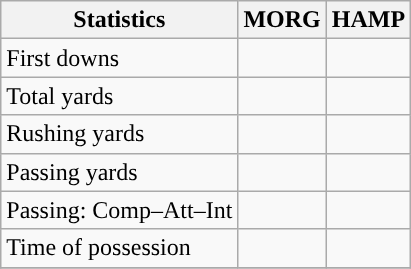<table class="wikitable" style="float: left;">
<tr>
<th>Statistics</th>
<th>MORG</th>
<th>HAMP</th>
</tr>
<tr>
<td>First downs</td>
<td></td>
<td></td>
</tr>
<tr>
<td>Total yards</td>
<td></td>
<td></td>
</tr>
<tr>
<td>Rushing yards</td>
<td></td>
<td></td>
</tr>
<tr>
<td>Passing yards</td>
<td></td>
<td></td>
</tr>
<tr>
<td>Passing: Comp–Att–Int</td>
<td></td>
<td></td>
</tr>
<tr>
<td>Time of possession</td>
<td></td>
<td></td>
</tr>
<tr>
</tr>
</table>
